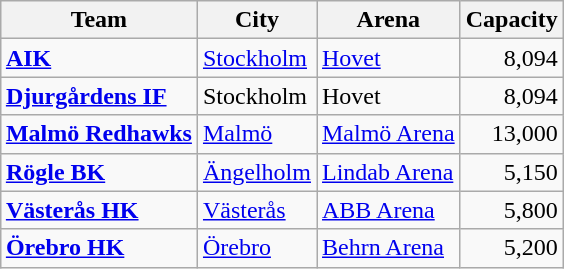<table class="wikitable sortable" align="right">
<tr>
<th>Team</th>
<th>City</th>
<th>Arena</th>
<th>Capacity</th>
</tr>
<tr>
<td><strong><a href='#'>AIK</a></strong></td>
<td><a href='#'>Stockholm</a></td>
<td><a href='#'>Hovet</a></td>
<td align="right">8,094</td>
</tr>
<tr>
<td><strong><a href='#'>Djurgårdens IF</a></strong></td>
<td>Stockholm</td>
<td>Hovet</td>
<td align="right">8,094</td>
</tr>
<tr>
<td><strong><a href='#'>Malmö Redhawks</a></strong></td>
<td><a href='#'>Malmö</a></td>
<td><a href='#'>Malmö Arena</a></td>
<td align="right">13,000</td>
</tr>
<tr>
<td><strong><a href='#'>Rögle BK</a></strong></td>
<td><a href='#'>Ängelholm</a></td>
<td><a href='#'>Lindab Arena</a></td>
<td align="right">5,150</td>
</tr>
<tr>
<td><strong><a href='#'>Västerås HK</a></strong></td>
<td><a href='#'>Västerås</a></td>
<td><a href='#'>ABB Arena</a></td>
<td align="right">5,800</td>
</tr>
<tr>
<td><strong><a href='#'>Örebro HK</a></strong></td>
<td><a href='#'>Örebro</a></td>
<td><a href='#'>Behrn Arena</a></td>
<td align="right">5,200</td>
</tr>
</table>
